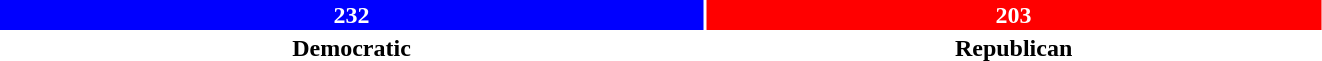<table style="width:70%; text-align:center;">
<tr style="color:white;">
<td style="background:blue; width:53.33%;"><strong>232</strong></td>
<td style="background:red; width:46.67%;"><strong>203</strong></td>
</tr>
<tr>
<td><span><strong>Democratic</strong></span></td>
<td><span><strong>Republican</strong></span></td>
</tr>
</table>
